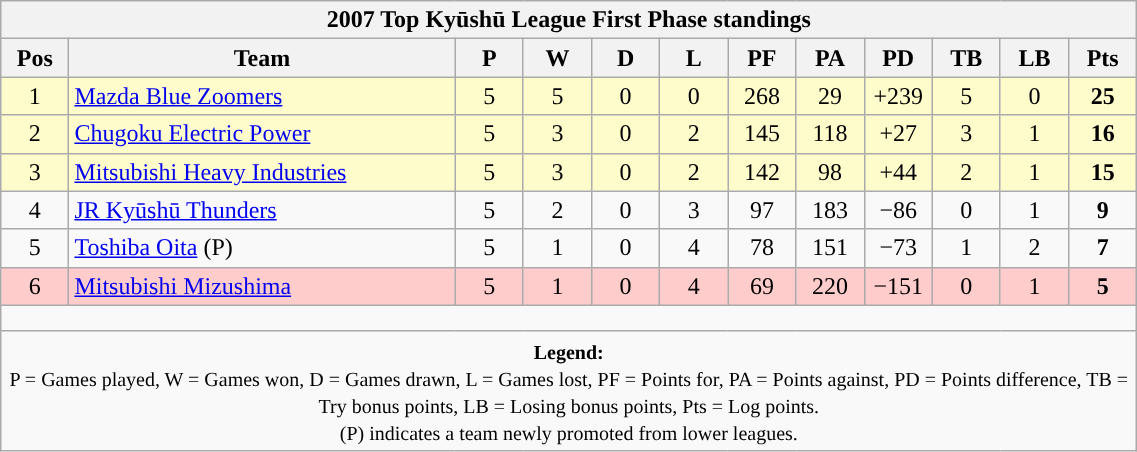<table class="wikitable" style="text-align:center; font-size:100%; width:60%;">
<tr>
<th colspan="100%" cellpadding="0" cellspacing="0"><strong>2007 Top Kyūshū League First Phase standings</strong></th>
</tr>
<tr>
<th style="width:6%;">Pos</th>
<th style="width:34%;">Team</th>
<th style="width:6%;">P</th>
<th style="width:6%;">W</th>
<th style="width:6%;">D</th>
<th style="width:6%;">L</th>
<th style="width:6%;">PF</th>
<th style="width:6%;">PA</th>
<th style="width:6%;">PD</th>
<th style="width:6%;">TB</th>
<th style="width:6%;">LB</th>
<th style="width:6%;">Pts<br></th>
</tr>
<tr style="background:#FFFCCC;">
<td>1</td>
<td style="text-align:left;"><a href='#'>Mazda Blue Zoomers</a></td>
<td>5</td>
<td>5</td>
<td>0</td>
<td>0</td>
<td>268</td>
<td>29</td>
<td>+239</td>
<td>5</td>
<td>0</td>
<td><strong>25</strong></td>
</tr>
<tr style="background:#FFFCCC;">
<td>2</td>
<td style="text-align:left;"><a href='#'>Chugoku Electric Power</a></td>
<td>5</td>
<td>3</td>
<td>0</td>
<td>2</td>
<td>145</td>
<td>118</td>
<td>+27</td>
<td>3</td>
<td>1</td>
<td><strong>16</strong></td>
</tr>
<tr style="background:#FFFCCC;">
<td>3</td>
<td style="text-align:left;"><a href='#'>Mitsubishi Heavy Industries</a></td>
<td>5</td>
<td>3</td>
<td>0</td>
<td>2</td>
<td>142</td>
<td>98</td>
<td>+44</td>
<td>2</td>
<td>1</td>
<td><strong>15</strong></td>
</tr>
<tr>
<td>4</td>
<td style="text-align:left;"><a href='#'>JR Kyūshū Thunders</a></td>
<td>5</td>
<td>2</td>
<td>0</td>
<td>3</td>
<td>97</td>
<td>183</td>
<td>−86</td>
<td>0</td>
<td>1</td>
<td><strong>9</strong></td>
</tr>
<tr>
<td>5</td>
<td style="text-align:left;"><a href='#'>Toshiba Oita</a> (P)</td>
<td>5</td>
<td>1</td>
<td>0</td>
<td>4</td>
<td>78</td>
<td>151</td>
<td>−73</td>
<td>1</td>
<td>2</td>
<td><strong>7</strong></td>
</tr>
<tr style="background:#FFCCCC;">
<td>6</td>
<td style="text-align:left;"><a href='#'>Mitsubishi Mizushima</a></td>
<td>5</td>
<td>1</td>
<td>0</td>
<td>4</td>
<td>69</td>
<td>220</td>
<td>−151</td>
<td>0</td>
<td>1</td>
<td><strong>5</strong></td>
</tr>
<tr>
<td colspan="100%" style="height:10px;"></td>
</tr>
<tr>
<td colspan="100%"><small><strong>Legend:</strong> <br> P = Games played, W = Games won, D = Games drawn, L = Games lost, PF = Points for, PA = Points against, PD = Points difference, TB = Try bonus points, LB = Losing bonus points, Pts = Log points. <br> (P) indicates a team newly promoted from lower leagues.</small></td>
</tr>
</table>
